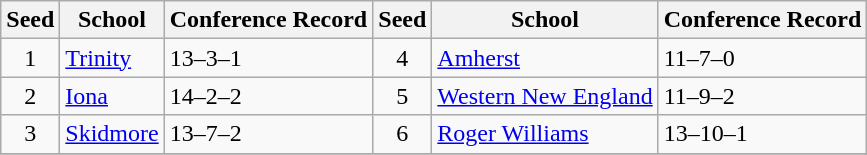<table class="wikitable">
<tr>
<th>Seed</th>
<th>School</th>
<th>Conference Record</th>
<th>Seed</th>
<th>School</th>
<th>Conference Record</th>
</tr>
<tr>
<td align=center>1</td>
<td><a href='#'>Trinity</a></td>
<td>13–3–1</td>
<td align=center>4</td>
<td><a href='#'>Amherst</a></td>
<td>11–7–0</td>
</tr>
<tr>
<td align=center>2</td>
<td><a href='#'>Iona</a></td>
<td>14–2–2</td>
<td align=center>5</td>
<td><a href='#'>Western New England</a></td>
<td>11–9–2</td>
</tr>
<tr>
<td align=center>3</td>
<td><a href='#'>Skidmore</a></td>
<td>13–7–2</td>
<td align=center>6</td>
<td><a href='#'>Roger Williams</a></td>
<td>13–10–1</td>
</tr>
<tr>
</tr>
</table>
